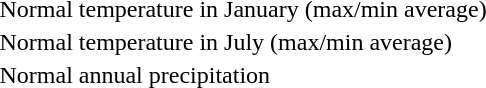<table>
<tr>
<td>Normal temperature in January (max/min average)</td>
<td></td>
</tr>
<tr>
<td>Normal temperature in July (max/min average)</td>
<td></td>
</tr>
<tr>
<td>Normal annual precipitation</td>
<td></td>
</tr>
</table>
